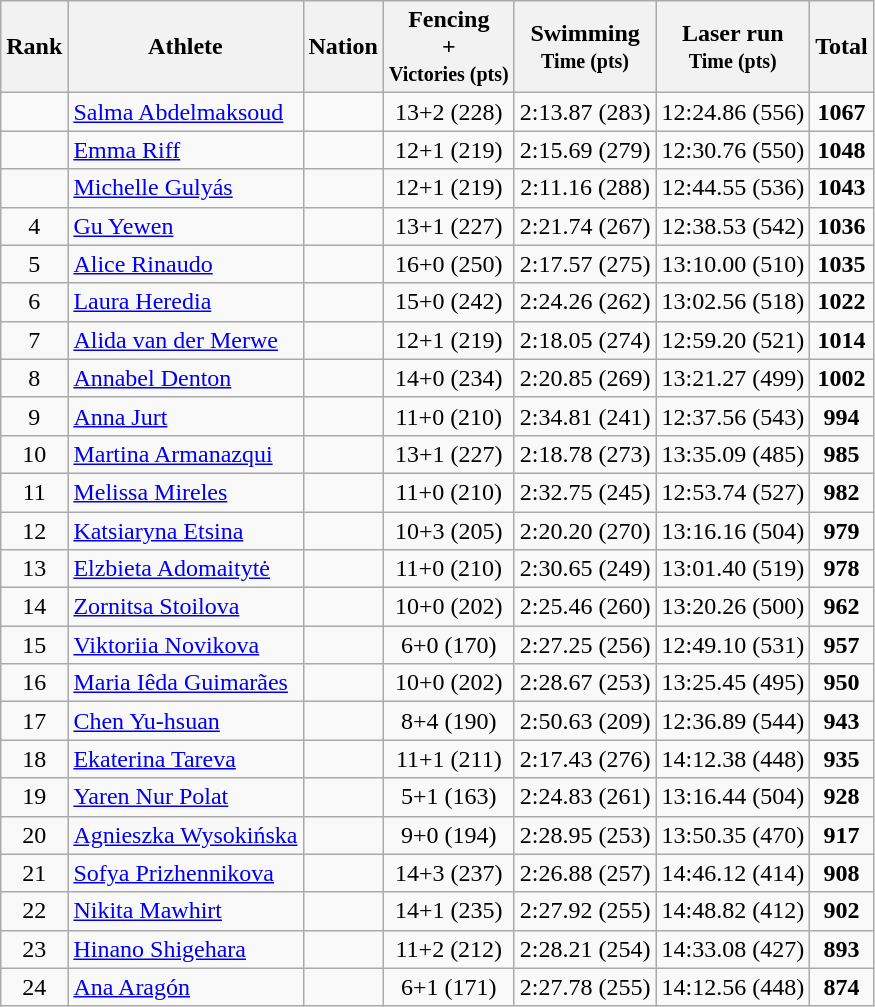<table style="text-align:center" class="wikitable sortable">
<tr>
<th>Rank</th>
<th>Athlete</th>
<th>Nation</th>
<th>Fencing<br>+<br><small>Victories (pts)</small></th>
<th>Swimming<br><small>Time (pts)</small></th>
<th>Laser run<br><small>Time (pts)</small></th>
<th>Total</th>
</tr>
<tr>
<td></td>
<td align=left><a href='#'>Salma Abdelmaksoud</a></td>
<td align=left></td>
<td>13+2 (228)</td>
<td>2:13.87 (283)</td>
<td>12:24.86 (556)</td>
<td><strong>1067</strong></td>
</tr>
<tr>
<td></td>
<td align=left><a href='#'>Emma Riff</a></td>
<td align=left></td>
<td>12+1 (219)</td>
<td>2:15.69 (279)</td>
<td>12:30.76 (550)</td>
<td><strong>1048</strong></td>
</tr>
<tr>
<td></td>
<td align=left><a href='#'>Michelle Gulyás</a></td>
<td align=left></td>
<td>12+1 (219)</td>
<td>2:11.16 (288)</td>
<td>12:44.55 (536)</td>
<td><strong>1043</strong></td>
</tr>
<tr>
<td>4</td>
<td align=left><a href='#'>Gu Yewen</a></td>
<td align=left></td>
<td>13+1 (227)</td>
<td>2:21.74 (267)</td>
<td>12:38.53 (542)</td>
<td><strong>1036</strong></td>
</tr>
<tr>
<td>5</td>
<td align=left><a href='#'>Alice Rinaudo</a></td>
<td align=left></td>
<td>16+0 (250)</td>
<td>2:17.57 (275)</td>
<td>13:10.00 (510)</td>
<td><strong>1035</strong></td>
</tr>
<tr>
<td>6</td>
<td align=left><a href='#'>Laura Heredia</a></td>
<td align=left></td>
<td>15+0 (242)</td>
<td>2:24.26 (262)</td>
<td>13:02.56 (518)</td>
<td><strong>1022</strong></td>
</tr>
<tr>
<td>7</td>
<td align=left><a href='#'>Alida van der Merwe</a></td>
<td align=left></td>
<td>12+1 (219)</td>
<td>2:18.05 (274)</td>
<td>12:59.20 (521)</td>
<td><strong>1014</strong></td>
</tr>
<tr>
<td>8</td>
<td align=left><a href='#'>Annabel Denton</a></td>
<td align=left></td>
<td>14+0 (234)</td>
<td>2:20.85 (269)</td>
<td>13:21.27 (499)</td>
<td><strong>1002</strong></td>
</tr>
<tr>
<td>9</td>
<td align=left><a href='#'>Anna Jurt</a></td>
<td align=left></td>
<td>11+0 (210)</td>
<td>2:34.81 (241)</td>
<td>12:37.56 (543)</td>
<td><strong>994</strong></td>
</tr>
<tr>
<td>10</td>
<td align=left><a href='#'>Martina Armanazqui</a></td>
<td align=left></td>
<td>13+1 (227)</td>
<td>2:18.78 (273)</td>
<td>13:35.09 (485)</td>
<td><strong>985</strong></td>
</tr>
<tr>
<td>11</td>
<td align=left><a href='#'>Melissa Mireles</a></td>
<td align=left></td>
<td>11+0 (210)</td>
<td>2:32.75 (245)</td>
<td>12:53.74 (527)</td>
<td><strong>982</strong></td>
</tr>
<tr>
<td>12</td>
<td align=left><a href='#'>Katsiaryna Etsina</a></td>
<td align=left></td>
<td>10+3 (205)</td>
<td>2:20.20 (270)</td>
<td>13:16.16 (504)</td>
<td><strong>979</strong></td>
</tr>
<tr>
<td>13</td>
<td align=left><a href='#'>Elzbieta Adomaitytė</a></td>
<td align=left></td>
<td>11+0 (210)</td>
<td>2:30.65 (249)</td>
<td>13:01.40 (519)</td>
<td><strong>978</strong></td>
</tr>
<tr>
<td>14</td>
<td align=left><a href='#'>Zornitsa Stoilova</a></td>
<td align=left></td>
<td>10+0 (202)</td>
<td>2:25.46 (260)</td>
<td>13:20.26 (500)</td>
<td><strong>962</strong></td>
</tr>
<tr>
<td>15</td>
<td align=left><a href='#'>Viktoriia Novikova</a></td>
<td align=left></td>
<td>6+0 (170)</td>
<td>2:27.25 (256)</td>
<td>12:49.10 (531)</td>
<td><strong>957</strong></td>
</tr>
<tr>
<td>16</td>
<td align=left><a href='#'>Maria Iêda Guimarães</a></td>
<td align=left></td>
<td>10+0 (202)</td>
<td>2:28.67 (253)</td>
<td>13:25.45 (495)</td>
<td><strong>950</strong></td>
</tr>
<tr>
<td>17</td>
<td align=left><a href='#'>Chen Yu-hsuan</a></td>
<td align=left></td>
<td>8+4 (190)</td>
<td>2:50.63 (209)</td>
<td>12:36.89 (544)</td>
<td><strong>943</strong></td>
</tr>
<tr>
<td>18</td>
<td align=left><a href='#'>Ekaterina Tareva</a></td>
<td align=left></td>
<td>11+1 (211)</td>
<td>2:17.43 (276)</td>
<td>14:12.38 (448)</td>
<td><strong>935</strong></td>
</tr>
<tr>
<td>19</td>
<td align=left><a href='#'>Yaren Nur Polat</a></td>
<td align=left></td>
<td>5+1 (163)</td>
<td>2:24.83 (261)</td>
<td>13:16.44 (504)</td>
<td><strong>928</strong></td>
</tr>
<tr>
<td>20</td>
<td align=left><a href='#'>Agnieszka Wysokińska</a></td>
<td align=left></td>
<td>9+0 (194)</td>
<td>2:28.95 (253)</td>
<td>13:50.35 (470)</td>
<td><strong>917</strong></td>
</tr>
<tr>
<td>21</td>
<td align=left><a href='#'>Sofya Prizhennikova</a></td>
<td align=left></td>
<td>14+3 (237)</td>
<td>2:26.88 (257)</td>
<td>14:46.12 (414)</td>
<td><strong>908</strong></td>
</tr>
<tr>
<td>22</td>
<td align=left><a href='#'>Nikita Mawhirt</a></td>
<td align=left></td>
<td>14+1 (235)</td>
<td>2:27.92 (255)</td>
<td>14:48.82 (412)</td>
<td><strong>902</strong></td>
</tr>
<tr>
<td>23</td>
<td align=left><a href='#'>Hinano Shigehara</a></td>
<td align=left></td>
<td>11+2 (212)</td>
<td>2:28.21 (254)</td>
<td>14:33.08 (427)</td>
<td><strong>893</strong></td>
</tr>
<tr>
<td>24</td>
<td align=left><a href='#'>Ana Aragón</a></td>
<td align=left></td>
<td>6+1 (171)</td>
<td>2:27.78 (255)</td>
<td>14:12.56 (448)</td>
<td><strong>874</strong></td>
</tr>
</table>
